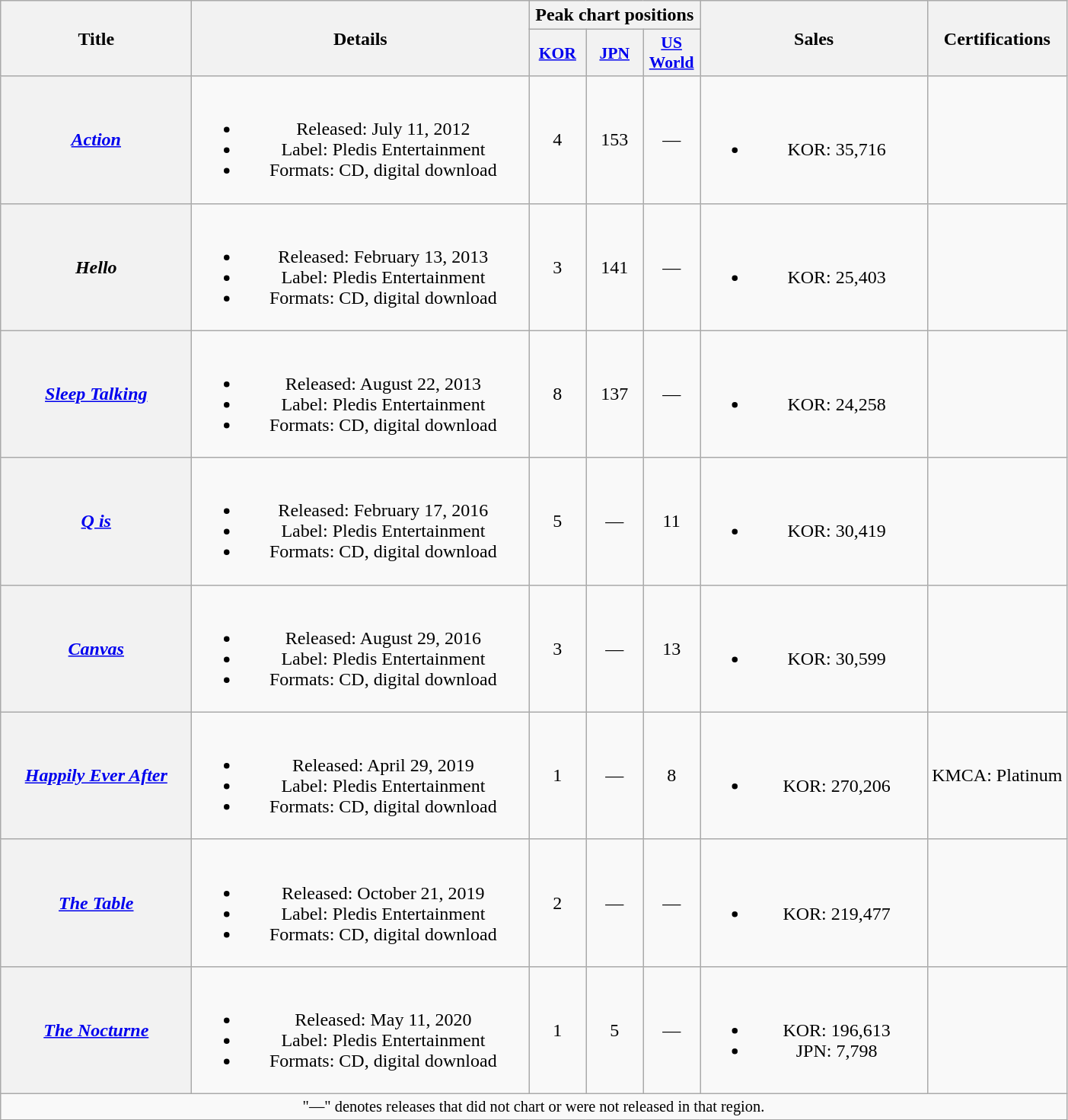<table class="wikitable plainrowheaders" style="text-align:center;">
<tr>
<th scope="col" rowspan="2" style="width:10em;">Title</th>
<th scope="col" rowspan="2" style="width:18em;">Details</th>
<th scope="col" colspan="3">Peak chart positions</th>
<th scope="col" rowspan="2" style="width:12em;">Sales</th>
<th rowspan="2">Certifications</th>
</tr>
<tr>
<th scope="col" style="width:3em;font-size:90%;"><a href='#'>KOR</a><br></th>
<th scope="col" style="width:3em;font-size:90%;"><a href='#'>JPN</a><br></th>
<th scope="col" style="width:3em;font-size:90%;"><a href='#'>US<br>World</a><br></th>
</tr>
<tr>
<th scope="row"><em><a href='#'>Action</a></em></th>
<td><br><ul><li>Released: July 11, 2012</li><li>Label: Pledis Entertainment</li><li>Formats: CD, digital download</li></ul></td>
<td>4</td>
<td>153</td>
<td>—</td>
<td><br><ul><li>KOR: 35,716</li></ul></td>
<td></td>
</tr>
<tr>
<th scope="row"><em>Hello</em></th>
<td><br><ul><li>Released: February 13, 2013</li><li>Label: Pledis Entertainment</li><li>Formats: CD, digital download</li></ul></td>
<td>3</td>
<td>141</td>
<td>—</td>
<td><br><ul><li>KOR: 25,403</li></ul></td>
<td></td>
</tr>
<tr>
<th scope="row"><em><a href='#'>Sleep Talking</a></em></th>
<td><br><ul><li>Released: August 22, 2013</li><li>Label: Pledis Entertainment</li><li>Formats: CD, digital download</li></ul></td>
<td>8</td>
<td>137</td>
<td>—</td>
<td><br><ul><li>KOR: 24,258</li></ul></td>
<td></td>
</tr>
<tr>
<th scope="row"><em><a href='#'>Q is</a></em></th>
<td><br><ul><li>Released: February 17, 2016</li><li>Label: Pledis Entertainment</li><li>Formats: CD, digital download</li></ul></td>
<td>5</td>
<td>—</td>
<td>11</td>
<td><br><ul><li>KOR: 30,419</li></ul></td>
<td></td>
</tr>
<tr>
<th scope="row"><em><a href='#'>Canvas</a></em></th>
<td><br><ul><li>Released: August 29, 2016</li><li>Label: Pledis Entertainment</li><li>Formats: CD, digital download</li></ul></td>
<td>3</td>
<td>—</td>
<td>13</td>
<td><br><ul><li>KOR: 30,599</li></ul></td>
<td></td>
</tr>
<tr>
<th scope="row"><em><a href='#'>Happily Ever After</a></em></th>
<td><br><ul><li>Released: April 29, 2019</li><li>Label: Pledis Entertainment</li><li>Formats: CD, digital download</li></ul></td>
<td>1</td>
<td>—</td>
<td>8</td>
<td><br><ul><li>KOR: 270,206</li></ul></td>
<td>KMCA: Platinum</td>
</tr>
<tr>
<th scope="row"><em><a href='#'>The Table</a></em></th>
<td><br><ul><li>Released: October 21, 2019</li><li>Label: Pledis Entertainment</li><li>Formats: CD, digital download</li></ul></td>
<td>2</td>
<td>—</td>
<td>—</td>
<td><br><ul><li>KOR: 219,477</li></ul></td>
<td></td>
</tr>
<tr>
<th scope="row"><em><a href='#'>The Nocturne</a></em></th>
<td><br><ul><li>Released: May 11, 2020</li><li>Label: Pledis Entertainment</li><li>Formats: CD, digital download</li></ul></td>
<td>1</td>
<td>5</td>
<td>—</td>
<td><br><ul><li>KOR: 196,613</li><li>JPN: 7,798 </li></ul></td>
<td></td>
</tr>
<tr>
<td colspan="7" style="font-size:85%">"—" denotes releases that did not chart or were not released in that region.</td>
</tr>
</table>
